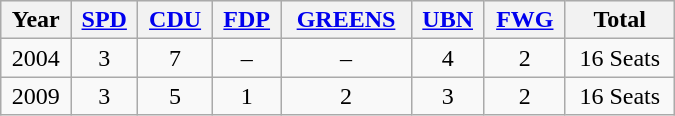<table class="wikitable" width="450">
<tr bgcolor="#eeeeee" align="center">
<th>Year</th>
<th><a href='#'>SPD</a></th>
<th><a href='#'>CDU</a></th>
<th><a href='#'>FDP</a></th>
<th><a href='#'>GREENS</a></th>
<th><a href='#'>UBN</a></th>
<th><a href='#'>FWG</a></th>
<th>Total</th>
</tr>
<tr align="center">
<td>2004</td>
<td>3</td>
<td>7</td>
<td>–</td>
<td>–</td>
<td>4</td>
<td>2</td>
<td>16 Seats</td>
</tr>
<tr align="center">
<td>2009</td>
<td>3</td>
<td>5</td>
<td>1</td>
<td>2</td>
<td>3</td>
<td>2</td>
<td>16 Seats</td>
</tr>
</table>
